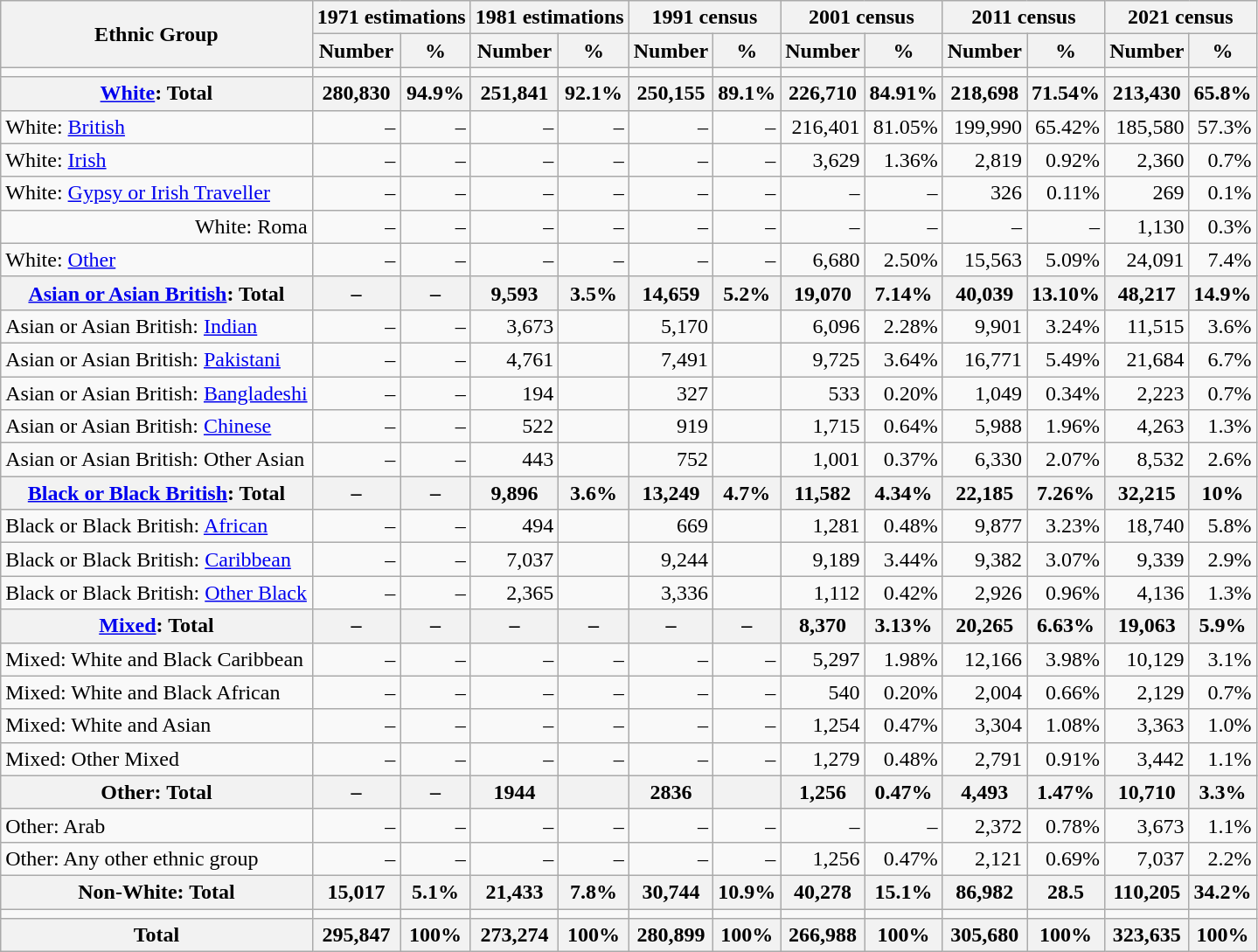<table class="wikitable sortable" style="text-align:right">
<tr>
<th rowspan="2">Ethnic Group</th>
<th colspan="2">1971 estimations</th>
<th colspan="2">1981 estimations</th>
<th colspan="2">1991 census</th>
<th colspan="2">2001 census</th>
<th colspan="2">2011 census</th>
<th colspan="2">2021 census</th>
</tr>
<tr>
<th>Number</th>
<th>%</th>
<th>Number</th>
<th>%</th>
<th>Number</th>
<th>%</th>
<th>Number</th>
<th>%</th>
<th>Number</th>
<th>%</th>
<th>Number</th>
<th>%</th>
</tr>
<tr>
<td></td>
<td></td>
<td></td>
<td></td>
<td></td>
<td></td>
<td></td>
<td></td>
<td></td>
<td></td>
<td></td>
<td></td>
<td></td>
</tr>
<tr>
<th><a href='#'>White</a>: Total</th>
<th>280,830</th>
<th>94.9%</th>
<th>251,841</th>
<th>92.1%</th>
<th>250,155</th>
<th>89.1%</th>
<th>226,710</th>
<th>84.91%</th>
<th>218,698</th>
<th>71.54%</th>
<th>213,430</th>
<th>65.8%</th>
</tr>
<tr>
<td style="text-align:left">White: <a href='#'>British</a></td>
<td>–</td>
<td>–</td>
<td>–</td>
<td>–</td>
<td>–</td>
<td>–</td>
<td>216,401</td>
<td>81.05%</td>
<td>199,990</td>
<td>65.42%</td>
<td>185,580</td>
<td>57.3%</td>
</tr>
<tr>
<td style="text-align:left">White: <a href='#'>Irish</a></td>
<td>–</td>
<td>–</td>
<td>–</td>
<td>–</td>
<td>–</td>
<td>–</td>
<td>3,629</td>
<td>1.36%</td>
<td>2,819</td>
<td>0.92%</td>
<td>2,360</td>
<td>0.7%</td>
</tr>
<tr>
<td style="text-align:left">White: <a href='#'>Gypsy or Irish Traveller</a></td>
<td>–</td>
<td>–</td>
<td>–</td>
<td>–</td>
<td>–</td>
<td>–</td>
<td>–</td>
<td>–</td>
<td>326</td>
<td>0.11%</td>
<td>269</td>
<td>0.1%</td>
</tr>
<tr>
<td>White: Roma</td>
<td>–</td>
<td>–</td>
<td>–</td>
<td>–</td>
<td>–</td>
<td>–</td>
<td>–</td>
<td>–</td>
<td>–</td>
<td>–</td>
<td>1,130</td>
<td>0.3%</td>
</tr>
<tr>
<td style="text-align:left">White: <a href='#'>Other</a></td>
<td>–</td>
<td>–</td>
<td>–</td>
<td>–</td>
<td>–</td>
<td>–</td>
<td>6,680</td>
<td>2.50%</td>
<td>15,563</td>
<td>5.09%</td>
<td>24,091</td>
<td>7.4%</td>
</tr>
<tr>
<th><a href='#'>Asian or Asian British</a>: Total</th>
<th>–</th>
<th>–</th>
<th>9,593</th>
<th>3.5%</th>
<th>14,659</th>
<th>5.2%</th>
<th>19,070</th>
<th>7.14%</th>
<th>40,039</th>
<th>13.10%</th>
<th>48,217</th>
<th>14.9%</th>
</tr>
<tr>
<td style="text-align:left">Asian or Asian British: <a href='#'>Indian</a></td>
<td>–</td>
<td>–</td>
<td>3,673</td>
<td></td>
<td>5,170</td>
<td></td>
<td>6,096</td>
<td>2.28%</td>
<td>9,901</td>
<td>3.24%</td>
<td>11,515</td>
<td>3.6%</td>
</tr>
<tr>
<td style="text-align:left">Asian or Asian British: <a href='#'>Pakistani</a></td>
<td>–</td>
<td>–</td>
<td>4,761</td>
<td></td>
<td>7,491</td>
<td></td>
<td>9,725</td>
<td>3.64%</td>
<td>16,771</td>
<td>5.49%</td>
<td>21,684</td>
<td>6.7%</td>
</tr>
<tr>
<td style="text-align:left">Asian or Asian British: <a href='#'>Bangladeshi</a></td>
<td>–</td>
<td>–</td>
<td>194</td>
<td></td>
<td>327</td>
<td></td>
<td>533</td>
<td>0.20%</td>
<td>1,049</td>
<td>0.34%</td>
<td>2,223</td>
<td>0.7%</td>
</tr>
<tr>
<td style="text-align:left">Asian or Asian British: <a href='#'>Chinese</a></td>
<td>–</td>
<td>–</td>
<td>522</td>
<td></td>
<td>919</td>
<td></td>
<td>1,715</td>
<td>0.64%</td>
<td>5,988</td>
<td>1.96%</td>
<td>4,263</td>
<td>1.3%</td>
</tr>
<tr>
<td style="text-align:left">Asian or Asian British: Other Asian</td>
<td>–</td>
<td>–</td>
<td>443</td>
<td></td>
<td>752</td>
<td></td>
<td>1,001</td>
<td>0.37%</td>
<td>6,330</td>
<td>2.07%</td>
<td>8,532</td>
<td>2.6%</td>
</tr>
<tr>
<th><a href='#'>Black or Black British</a>: Total</th>
<th>–</th>
<th>–</th>
<th>9,896</th>
<th>3.6%</th>
<th>13,249</th>
<th>4.7%</th>
<th>11,582</th>
<th>4.34%</th>
<th>22,185</th>
<th>7.26%</th>
<th>32,215</th>
<th>10%</th>
</tr>
<tr>
<td style="text-align:left">Black or Black British: <a href='#'>African</a></td>
<td>–</td>
<td>–</td>
<td>494</td>
<td></td>
<td>669</td>
<td></td>
<td>1,281</td>
<td>0.48%</td>
<td>9,877</td>
<td>3.23%</td>
<td>18,740</td>
<td>5.8%</td>
</tr>
<tr>
<td style="text-align:left">Black or Black British: <a href='#'>Caribbean</a></td>
<td>–</td>
<td>–</td>
<td>7,037</td>
<td></td>
<td>9,244</td>
<td></td>
<td>9,189</td>
<td>3.44%</td>
<td>9,382</td>
<td>3.07%</td>
<td>9,339</td>
<td>2.9%</td>
</tr>
<tr>
<td style="text-align:left">Black or Black British: <a href='#'>Other Black</a></td>
<td>–</td>
<td>–</td>
<td>2,365</td>
<td></td>
<td>3,336</td>
<td></td>
<td>1,112</td>
<td>0.42%</td>
<td>2,926</td>
<td>0.96%</td>
<td>4,136</td>
<td>1.3%</td>
</tr>
<tr>
<th><a href='#'>Mixed</a>: Total</th>
<th>–</th>
<th>–</th>
<th>–</th>
<th>–</th>
<th>–</th>
<th>–</th>
<th>8,370</th>
<th>3.13%</th>
<th>20,265</th>
<th>6.63%</th>
<th>19,063</th>
<th>5.9%</th>
</tr>
<tr>
<td style="text-align:left">Mixed: White and Black Caribbean</td>
<td>–</td>
<td>–</td>
<td>–</td>
<td>–</td>
<td>–</td>
<td>–</td>
<td>5,297</td>
<td>1.98%</td>
<td>12,166</td>
<td>3.98%</td>
<td>10,129</td>
<td>3.1%</td>
</tr>
<tr>
<td style="text-align:left">Mixed: White and Black African</td>
<td>–</td>
<td>–</td>
<td>–</td>
<td>–</td>
<td>–</td>
<td>–</td>
<td>540</td>
<td>0.20%</td>
<td>2,004</td>
<td>0.66%</td>
<td>2,129</td>
<td>0.7%</td>
</tr>
<tr>
<td style="text-align:left">Mixed: White and Asian</td>
<td>–</td>
<td>–</td>
<td>–</td>
<td>–</td>
<td>–</td>
<td>–</td>
<td>1,254</td>
<td>0.47%</td>
<td>3,304</td>
<td>1.08%</td>
<td>3,363</td>
<td>1.0%</td>
</tr>
<tr>
<td style="text-align:left">Mixed: Other Mixed</td>
<td>–</td>
<td>–</td>
<td>–</td>
<td>–</td>
<td>–</td>
<td>–</td>
<td>1,279</td>
<td>0.48%</td>
<td>2,791</td>
<td>0.91%</td>
<td>3,442</td>
<td>1.1%</td>
</tr>
<tr>
<th>Other: Total</th>
<th>–</th>
<th>–</th>
<th>1944</th>
<th></th>
<th>2836</th>
<th></th>
<th>1,256</th>
<th>0.47%</th>
<th>4,493</th>
<th>1.47%</th>
<th>10,710</th>
<th>3.3%</th>
</tr>
<tr>
<td style="text-align:left">Other: Arab</td>
<td>–</td>
<td>–</td>
<td>–</td>
<td>–</td>
<td>–</td>
<td>–</td>
<td>–</td>
<td>–</td>
<td>2,372</td>
<td>0.78%</td>
<td>3,673</td>
<td>1.1%</td>
</tr>
<tr>
<td style="text-align:left">Other: Any other ethnic group</td>
<td>–</td>
<td>–</td>
<td>–</td>
<td>–</td>
<td>–</td>
<td>–</td>
<td>1,256</td>
<td>0.47%</td>
<td>2,121</td>
<td>0.69%</td>
<td>7,037</td>
<td>2.2%</td>
</tr>
<tr>
<th>Non-White: Total</th>
<th>15,017</th>
<th>5.1%</th>
<th>21,433</th>
<th>7.8%</th>
<th>30,744</th>
<th>10.9%</th>
<th>40,278</th>
<th>15.1%</th>
<th>86,982</th>
<th>28.5</th>
<th>110,205</th>
<th>34.2%</th>
</tr>
<tr>
<td></td>
<td></td>
<td></td>
<td></td>
<td></td>
<td></td>
<td></td>
<td></td>
<td></td>
<td></td>
<td></td>
<td></td>
<td></td>
</tr>
<tr>
<th>Total</th>
<th>295,847</th>
<th>100%</th>
<th>273,274</th>
<th>100%</th>
<th>280,899</th>
<th>100%</th>
<th>266,988</th>
<th>100%</th>
<th>305,680</th>
<th>100%</th>
<th>323,635</th>
<th>100%</th>
</tr>
</table>
